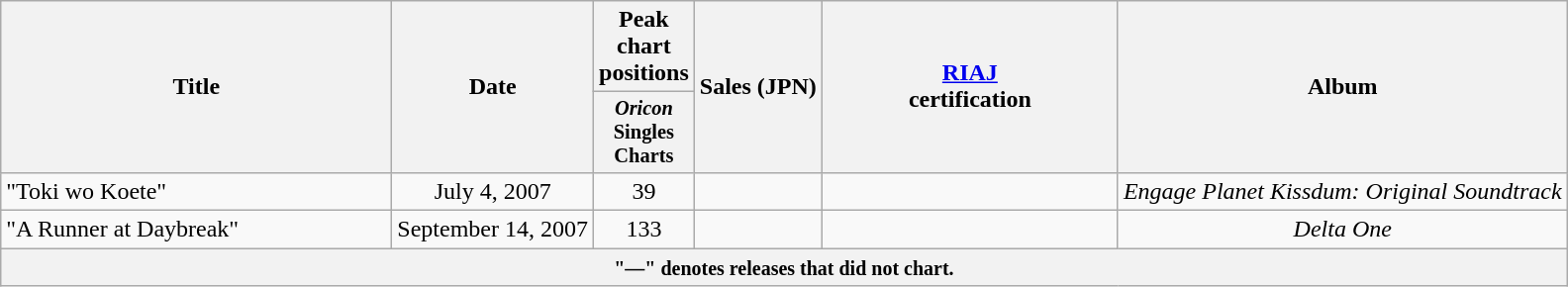<table class="wikitable plainrowheaders" style="text-align:center;">
<tr>
<th scope="col" rowspan="2" style="width:16em;">Title</th>
<th scope="col" rowspan="2">Date</th>
<th scope="col" colspan="1">Peak chart positions</th>
<th scope="col" rowspan="2">Sales (JPN)</th>
<th scope="col" rowspan="2" style="width:12em;"><a href='#'>RIAJ</a><br>certification</th>
<th scope="col" rowspan="2">Album</th>
</tr>
<tr>
<th style="width:3em;font-size:85%"><em>Oricon</em> Singles Charts<br></th>
</tr>
<tr>
<td align="left">"Toki wo Koete"</td>
<td>July 4, 2007</td>
<td>39</td>
<td></td>
<td></td>
<td><em>Engage Planet Kissdum: Original Soundtrack</em></td>
</tr>
<tr>
<td align="left">"A Runner at Daybreak"</td>
<td>September 14, 2007</td>
<td>133</td>
<td></td>
<td></td>
<td><em>Delta One</em></td>
</tr>
<tr>
<th colspan="6"><small>"—" denotes releases that did not chart.</small></th>
</tr>
</table>
